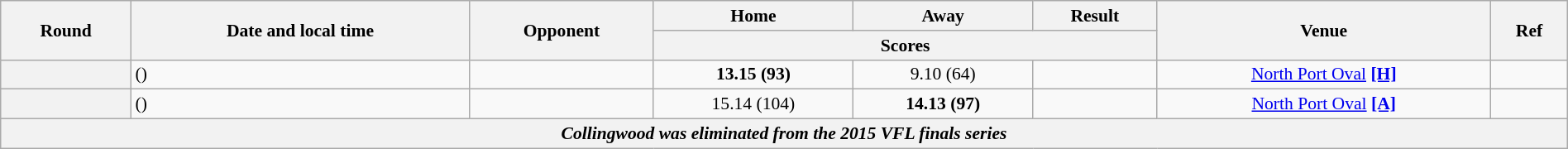<table class="wikitable plainrowheaders" style="font-size:90%; width:100%; text-align:center;">
<tr>
<th scope="col" rowspan="2">Round</th>
<th scope="col" rowspan="2">Date and local time</th>
<th scope="col" rowspan="2">Opponent</th>
<th scope="col">Home</th>
<th scope="col">Away</th>
<th scope="col">Result</th>
<th scope="col" rowspan="2">Venue</th>
<th scope="col" class="unsortable" rowspan=2>Ref</th>
</tr>
<tr>
<th scope="col" colspan="3">Scores</th>
</tr>
<tr>
<th scope="row"></th>
<td align=left> ()</td>
<td align=left></td>
<td><strong>13.15 (93)</strong></td>
<td>9.10 (64)</td>
<td></td>
<td><a href='#'>North Port Oval</a> <a href='#'><strong>[H]</strong></a></td>
<td></td>
</tr>
<tr>
<th scope="row"></th>
<td align=left> ()</td>
<td align=left></td>
<td>15.14 (104)</td>
<td><strong>14.13 (97)</strong></td>
<td></td>
<td><a href='#'>North Port Oval</a> <a href='#'><strong>[A]</strong></a></td>
<td></td>
</tr>
<tr>
<th colspan=8><span><em>Collingwood was eliminated from the 2015 VFL finals series</em></span></th>
</tr>
</table>
